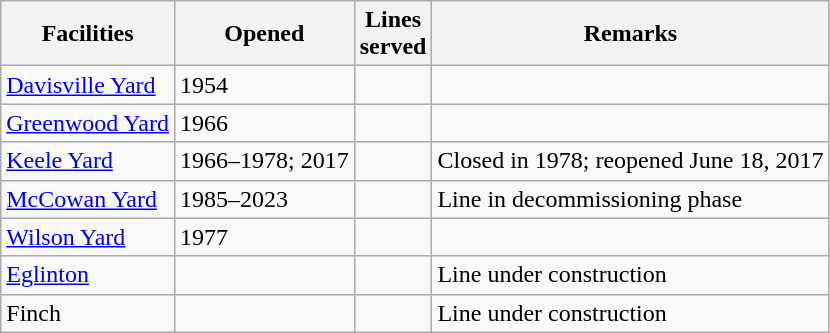<table class="wikitable">
<tr>
<th>Facilities</th>
<th>Opened</th>
<th>Lines<br>served</th>
<th>Remarks</th>
</tr>
<tr>
<td><a href='#'>Davisville Yard</a></td>
<td>1954</td>
<td> </td>
<td></td>
</tr>
<tr>
<td><a href='#'>Greenwood Yard</a></td>
<td>1966</td>
<td></td>
<td></td>
</tr>
<tr>
<td><a href='#'>Keele Yard</a></td>
<td>1966–1978; 2017</td>
<td></td>
<td>Closed in 1978; reopened June 18, 2017</td>
</tr>
<tr>
<td><a href='#'>McCowan Yard</a></td>
<td>1985–2023</td>
<td></td>
<td>Line in decommissioning phase</td>
</tr>
<tr>
<td><a href='#'>Wilson Yard</a></td>
<td>1977</td>
<td></td>
<td></td>
</tr>
<tr>
<td><a href='#'>Eglinton </a></td>
<td></td>
<td></td>
<td>Line under construction</td>
</tr>
<tr>
<td>Finch </td>
<td></td>
<td></td>
<td>Line under construction</td>
</tr>
</table>
